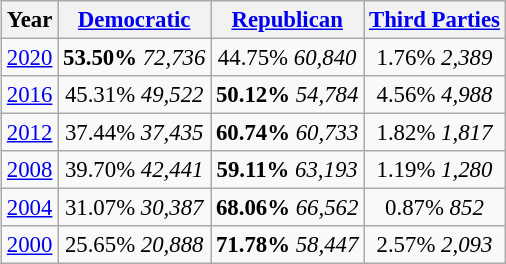<table class="wikitable" style="float:center; margin:1em; font-size:95%;">
<tr>
<th>Year</th>
<th><a href='#'>Democratic</a></th>
<th><a href='#'>Republican</a></th>
<th><a href='#'>Third Parties</a></th>
</tr>
<tr>
<td align="center" ><a href='#'>2020</a></td>
<td align="center" ><strong>53.50%</strong> <em>72,736</em></td>
<td align="center" >44.75% <em>60,840</em></td>
<td align="center" >1.76% <em>2,389</em></td>
</tr>
<tr>
<td align="center" ><a href='#'>2016</a></td>
<td align="center" >45.31% <em>49,522</em></td>
<td align="center" ><strong>50.12%</strong> <em>54,784</em></td>
<td align="center" >4.56% <em>4,988</em></td>
</tr>
<tr>
<td align="center" ><a href='#'>2012</a></td>
<td align="center" >37.44% <em>37,435</em></td>
<td align="center" ><strong>60.74%</strong> <em>60,733</em></td>
<td align="center" >1.82% <em>1,817</em></td>
</tr>
<tr>
<td align="center" ><a href='#'>2008</a></td>
<td align="center" >39.70% <em>42,441</em></td>
<td align="center" ><strong>59.11%</strong> <em>63,193</em></td>
<td align="center" >1.19% <em>1,280</em></td>
</tr>
<tr>
<td align="center" ><a href='#'>2004</a></td>
<td align="center" >31.07% <em>30,387</em></td>
<td align="center" ><strong>68.06%</strong> <em>66,562</em></td>
<td align="center" >0.87% <em>852</em></td>
</tr>
<tr>
<td align="center" ><a href='#'>2000</a></td>
<td align="center" >25.65% <em>20,888</em></td>
<td align="center" ><strong>71.78%</strong> <em>58,447</em></td>
<td align="center" >2.57% <em>2,093</em></td>
</tr>
</table>
